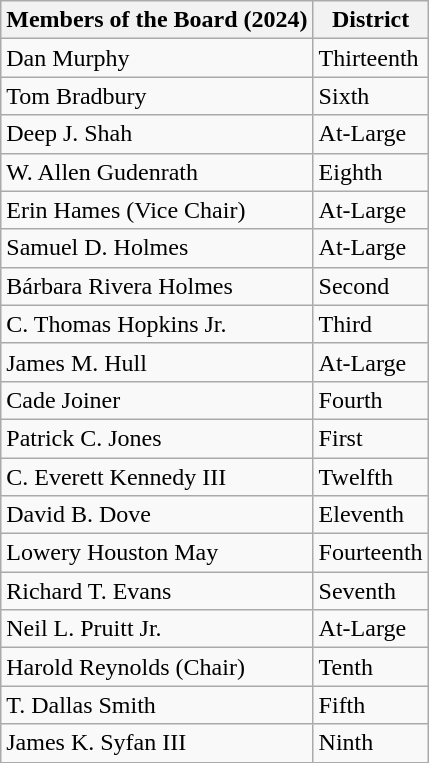<table class="wikitable sortable">
<tr>
<th>Members of the Board (2024)</th>
<th>District</th>
</tr>
<tr>
<td>Dan Murphy</td>
<td>Thirteenth</td>
</tr>
<tr>
<td>Tom Bradbury</td>
<td>Sixth</td>
</tr>
<tr>
<td>Deep J. Shah</td>
<td>At-Large</td>
</tr>
<tr>
<td>W. Allen Gudenrath</td>
<td>Eighth</td>
</tr>
<tr>
<td>Erin Hames (Vice Chair)</td>
<td>At-Large</td>
</tr>
<tr>
<td>Samuel D. Holmes</td>
<td>At-Large</td>
</tr>
<tr>
<td>Bárbara Rivera Holmes</td>
<td>Second</td>
</tr>
<tr>
<td>C. Thomas Hopkins Jr.</td>
<td>Third</td>
</tr>
<tr>
<td>James M. Hull</td>
<td>At-Large</td>
</tr>
<tr>
<td>Cade Joiner</td>
<td>Fourth</td>
</tr>
<tr>
<td>Patrick C. Jones</td>
<td>First</td>
</tr>
<tr>
<td>C. Everett Kennedy III</td>
<td>Twelfth</td>
</tr>
<tr>
<td>David B. Dove</td>
<td>Eleventh</td>
</tr>
<tr>
<td>Lowery Houston May</td>
<td>Fourteenth</td>
</tr>
<tr>
<td>Richard T. Evans</td>
<td>Seventh</td>
</tr>
<tr>
<td>Neil L. Pruitt Jr.</td>
<td>At-Large</td>
</tr>
<tr>
<td>Harold Reynolds (Chair)</td>
<td>Tenth</td>
</tr>
<tr>
<td>T. Dallas Smith</td>
<td>Fifth</td>
</tr>
<tr>
<td>James K. Syfan III</td>
<td>Ninth</td>
</tr>
</table>
